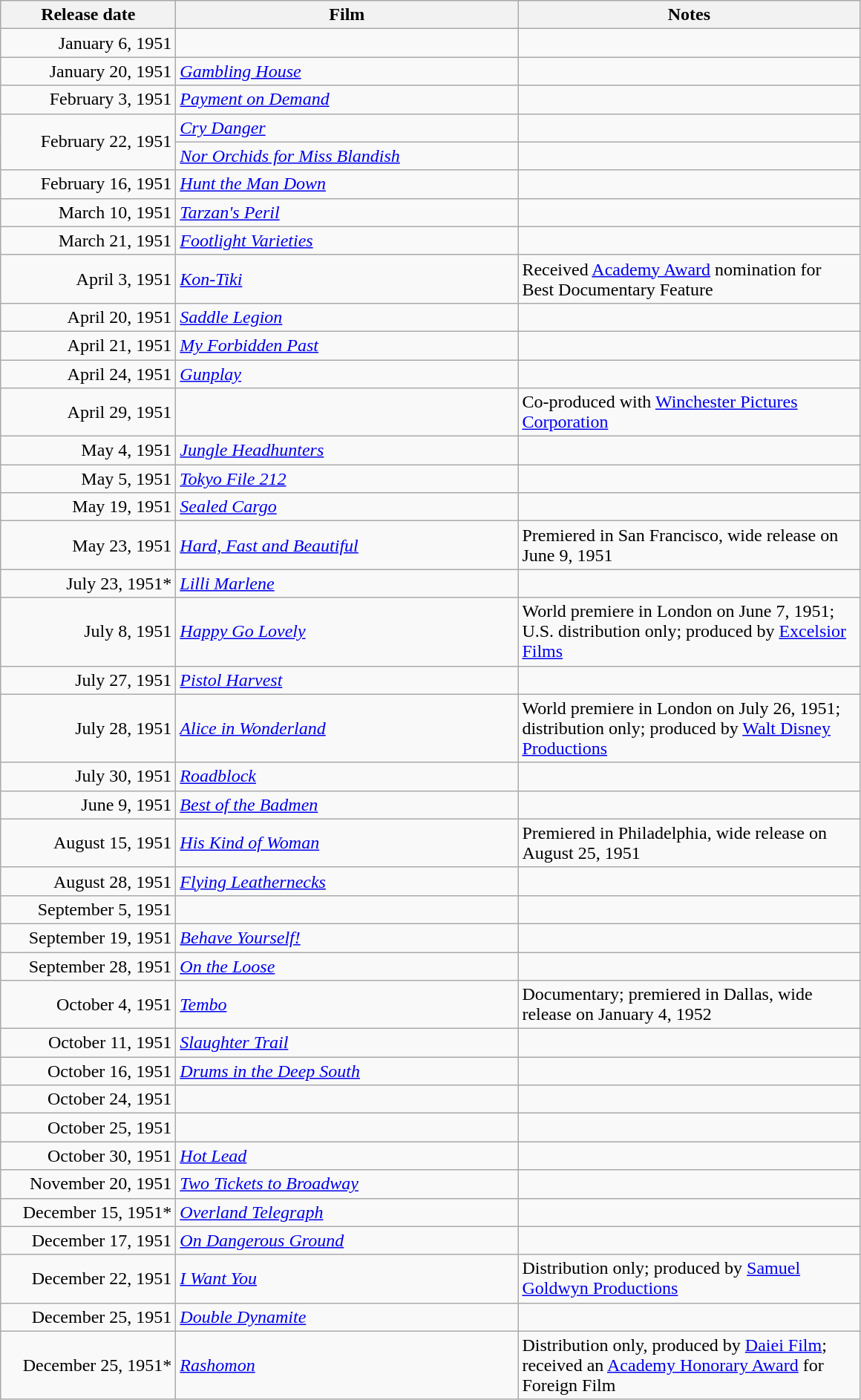<table class="wikitable sortable plainrowheaders">
<tr>
<th scope="col" style="width:150px">Release date</th>
<th scope="col" style="width:300px">Film</th>
<th scope="col" style="width:300px" class="unsortable">Notes</th>
</tr>
<tr>
<td style="text-align:right;">January 6, 1951</td>
<td><em></em></td>
<td></td>
</tr>
<tr>
<td style="text-align:right;">January 20, 1951</td>
<td><em><a href='#'>Gambling House</a></em></td>
<td></td>
</tr>
<tr>
<td style="text-align:right;">February 3, 1951</td>
<td><em><a href='#'>Payment on Demand</a></em></td>
<td></td>
</tr>
<tr>
<td style="text-align:right;" rowspan="2">February 22, 1951</td>
<td><em><a href='#'>Cry Danger</a></em></td>
<td></td>
</tr>
<tr>
<td><em><a href='#'>Nor Orchids for Miss Blandish</a></em></td>
<td></td>
</tr>
<tr>
<td style="text-align:right;">February 16, 1951</td>
<td><em><a href='#'>Hunt the Man Down</a></em></td>
<td></td>
</tr>
<tr>
<td style="text-align:right;">March 10, 1951</td>
<td><em><a href='#'>Tarzan's Peril</a></em></td>
<td></td>
</tr>
<tr>
<td style="text-align:right;">March 21, 1951</td>
<td><em><a href='#'>Footlight Varieties</a></em></td>
<td></td>
</tr>
<tr>
<td style="text-align:right;">April 3, 1951</td>
<td><em><a href='#'>Kon-Tiki</a></em></td>
<td>Received <a href='#'>Academy Award</a> nomination for Best Documentary Feature</td>
</tr>
<tr>
<td style="text-align:right;">April 20, 1951</td>
<td><em><a href='#'>Saddle Legion</a></em></td>
<td></td>
</tr>
<tr>
<td style="text-align:right;">April 21, 1951</td>
<td><em><a href='#'>My Forbidden Past</a></em></td>
<td></td>
</tr>
<tr>
<td style="text-align:right;">April 24, 1951</td>
<td><em><a href='#'>Gunplay</a></em></td>
<td></td>
</tr>
<tr>
<td style="text-align:right;">April 29, 1951</td>
<td><em></em></td>
<td>Co-produced with <a href='#'>Winchester Pictures Corporation</a></td>
</tr>
<tr>
<td style="text-align:right;">May 4, 1951</td>
<td><em><a href='#'>Jungle Headhunters</a></em></td>
<td></td>
</tr>
<tr>
<td style="text-align:right;">May 5, 1951</td>
<td><em><a href='#'>Tokyo File 212</a></em></td>
<td></td>
</tr>
<tr>
<td style="text-align:right;">May 19, 1951</td>
<td><em><a href='#'>Sealed Cargo</a></em></td>
<td></td>
</tr>
<tr>
<td style="text-align:right;">May 23, 1951</td>
<td><em><a href='#'>Hard, Fast and Beautiful</a></em></td>
<td>Premiered in San Francisco, wide release on June 9, 1951</td>
</tr>
<tr>
<td style="text-align:right;">July 23, 1951*</td>
<td><em><a href='#'>Lilli Marlene</a></em></td>
<td></td>
</tr>
<tr>
<td style="text-align:right;">July 8, 1951</td>
<td><em><a href='#'>Happy Go Lovely</a></em></td>
<td>World premiere in London on June 7, 1951; U.S. distribution only; produced by <a href='#'>Excelsior Films</a></td>
</tr>
<tr>
<td style="text-align:right;">July 27, 1951</td>
<td><em><a href='#'>Pistol Harvest</a></em></td>
<td></td>
</tr>
<tr>
<td style="text-align:right;">July 28, 1951</td>
<td><em><a href='#'>Alice in Wonderland</a></em></td>
<td>World premiere in London on July 26, 1951; distribution only; produced by <a href='#'>Walt Disney Productions</a></td>
</tr>
<tr>
<td style="text-align:right;">July 30, 1951</td>
<td><em><a href='#'>Roadblock</a></em></td>
<td></td>
</tr>
<tr>
<td style="text-align:right;">June 9, 1951</td>
<td><em><a href='#'>Best of the Badmen</a></em></td>
<td></td>
</tr>
<tr>
<td style="text-align:right;">August 15, 1951</td>
<td><em><a href='#'>His Kind of Woman</a></em></td>
<td>Premiered in Philadelphia, wide release on August 25, 1951</td>
</tr>
<tr>
<td style="text-align:right;">August 28, 1951</td>
<td><em><a href='#'>Flying Leathernecks</a></em></td>
<td></td>
</tr>
<tr>
<td style="text-align:right;">September 5, 1951</td>
<td><em></em></td>
<td></td>
</tr>
<tr>
<td style="text-align:right;">September 19, 1951</td>
<td><em><a href='#'>Behave Yourself!</a></em></td>
<td></td>
</tr>
<tr>
<td style="text-align:right;">September 28, 1951</td>
<td><em><a href='#'>On the Loose</a></em></td>
<td></td>
</tr>
<tr>
<td style="text-align:right;">October 4, 1951</td>
<td><em><a href='#'>Tembo</a></em></td>
<td>Documentary; premiered in Dallas, wide release on January 4, 1952</td>
</tr>
<tr>
<td style="text-align:right;">October 11, 1951</td>
<td><em><a href='#'>Slaughter Trail</a></em></td>
<td></td>
</tr>
<tr>
<td style="text-align:right;">October 16, 1951</td>
<td><em><a href='#'>Drums in the Deep South</a></em></td>
<td></td>
</tr>
<tr>
<td style="text-align:right;">October 24, 1951</td>
<td><em></em></td>
<td></td>
</tr>
<tr>
<td style="text-align:right;">October 25, 1951</td>
<td><em></em></td>
<td></td>
</tr>
<tr>
<td style="text-align:right;">October 30, 1951</td>
<td><em><a href='#'>Hot Lead</a></em></td>
<td></td>
</tr>
<tr>
<td style="text-align:right;">November 20, 1951</td>
<td><em><a href='#'>Two Tickets to Broadway</a></em></td>
<td></td>
</tr>
<tr>
<td style="text-align:right;">December 15, 1951*</td>
<td><em><a href='#'>Overland Telegraph</a></em></td>
<td></td>
</tr>
<tr>
<td style="text-align:right;">December 17, 1951</td>
<td><em><a href='#'>On Dangerous Ground</a></em></td>
<td></td>
</tr>
<tr>
<td style="text-align:right;">December 22, 1951</td>
<td><em><a href='#'>I Want You</a></em></td>
<td>Distribution only; produced by <a href='#'>Samuel Goldwyn Productions</a></td>
</tr>
<tr>
<td style="text-align:right;">December 25, 1951</td>
<td><em><a href='#'>Double Dynamite</a></em></td>
<td></td>
</tr>
<tr>
<td style="text-align:right;">December 25, 1951*</td>
<td><em><a href='#'>Rashomon</a></em></td>
<td>Distribution only, produced by <a href='#'>Daiei Film</a>; received an <a href='#'>Academy Honorary Award</a> for Foreign Film</td>
</tr>
</table>
